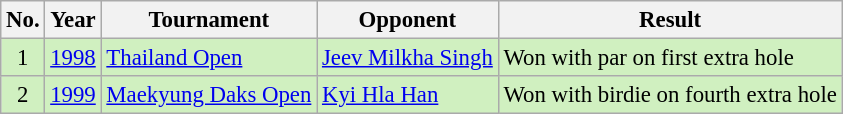<table class="wikitable" style="font-size:95%;">
<tr>
<th>No.</th>
<th>Year</th>
<th>Tournament</th>
<th>Opponent</th>
<th>Result</th>
</tr>
<tr style="background:#D0F0C0;">
<td align=center>1</td>
<td><a href='#'>1998</a></td>
<td><a href='#'>Thailand Open</a></td>
<td> <a href='#'>Jeev Milkha Singh</a></td>
<td>Won with par on first extra hole</td>
</tr>
<tr style="background:#D0F0C0;">
<td align=center>2</td>
<td><a href='#'>1999</a></td>
<td><a href='#'>Maekyung Daks Open</a></td>
<td> <a href='#'>Kyi Hla Han</a></td>
<td>Won with birdie on fourth extra hole</td>
</tr>
</table>
